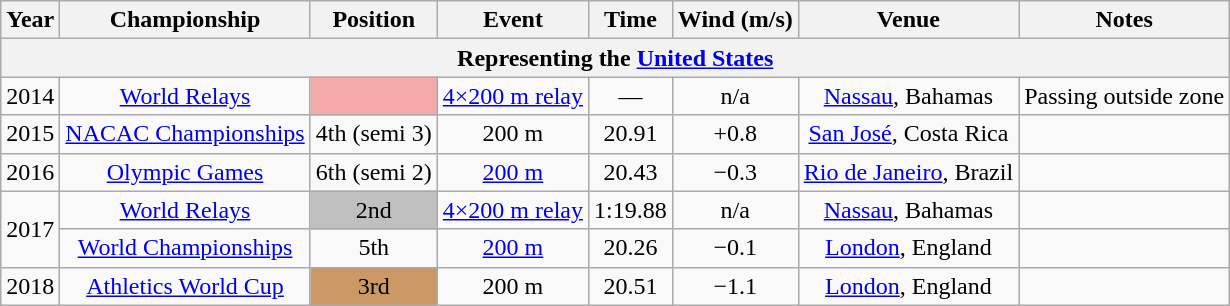<table class=wikitable style=text-align:center>
<tr>
<th>Year</th>
<th>Championship</th>
<th>Position</th>
<th>Event</th>
<th>Time</th>
<th>Wind (m/s)</th>
<th>Venue</th>
<th>Notes</th>
</tr>
<tr>
<th colspan=8>Representing the <a href='#'>United States</a></th>
</tr>
<tr>
<td>2014</td>
<td><a href='#'>World Relays</a></td>
<td bgcolor=f5a9a9></td>
<td><a href='#'>4×200 m relay</a></td>
<td>—</td>
<td>n/a</td>
<td><a href='#'>Nassau</a>, Bahamas</td>
<td>Passing outside zone </td>
</tr>
<tr>
<td>2015</td>
<td><a href='#'>NACAC Championships</a></td>
<td>4th (semi 3)</td>
<td>200 m</td>
<td>20.91</td>
<td>+0.8</td>
<td><a href='#'>San José</a>, Costa Rica</td>
<td></td>
</tr>
<tr>
<td>2016</td>
<td><a href='#'>Olympic Games</a></td>
<td>6th (semi 2)</td>
<td><a href='#'>200 m</a></td>
<td>20.43</td>
<td>−0.3</td>
<td><a href='#'>Rio de Janeiro</a>, Brazil</td>
<td></td>
</tr>
<tr>
<td rowspan=2>2017</td>
<td><a href='#'>World Relays</a></td>
<td bgcolor=silver>2nd</td>
<td><a href='#'>4×200 m relay</a></td>
<td>1:19.88</td>
<td>n/a</td>
<td><a href='#'>Nassau</a>, Bahamas</td>
<td></td>
</tr>
<tr>
<td><a href='#'>World Championships</a></td>
<td>5th</td>
<td><a href='#'>200 m</a></td>
<td>20.26</td>
<td>−0.1</td>
<td><a href='#'>London</a>, England</td>
<td></td>
</tr>
<tr>
<td>2018</td>
<td><a href='#'>Athletics World Cup</a></td>
<td bgcolor=cc9966>3rd</td>
<td>200 m</td>
<td>20.51</td>
<td>−1.1</td>
<td><a href='#'>London</a>, England</td>
<td></td>
</tr>
</table>
